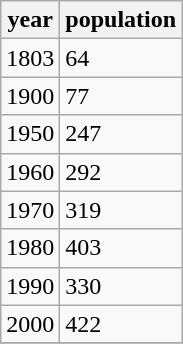<table class="wikitable">
<tr>
<th>year</th>
<th>population</th>
</tr>
<tr>
<td>1803</td>
<td>64</td>
</tr>
<tr>
<td>1900</td>
<td>77</td>
</tr>
<tr>
<td>1950</td>
<td>247</td>
</tr>
<tr>
<td>1960</td>
<td>292</td>
</tr>
<tr>
<td>1970</td>
<td>319</td>
</tr>
<tr>
<td>1980</td>
<td>403</td>
</tr>
<tr>
<td>1990</td>
<td>330</td>
</tr>
<tr>
<td>2000</td>
<td>422</td>
</tr>
<tr>
</tr>
</table>
